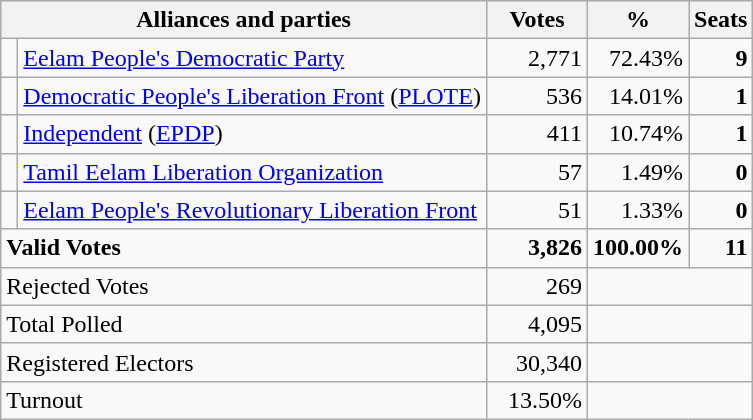<table class="wikitable" border="1" style="text-align:right;">
<tr>
<th valign=bottom align=left colspan=2>Alliances and parties</th>
<th valign=bottom align=center width="60">Votes</th>
<th valign=bottom align=center width="50">%</th>
<th valign=bottom align=center>Seats</th>
</tr>
<tr>
<td bgcolor=> </td>
<td align=left><a href='#'>Eelam People's Democratic Party</a></td>
<td>2,771</td>
<td>72.43%</td>
<td><strong>9</strong></td>
</tr>
<tr>
<td bgcolor=> </td>
<td align=left><a href='#'>Democratic People's Liberation Front</a> (<a href='#'>PLOTE</a>)</td>
<td>536</td>
<td>14.01%</td>
<td><strong>1</strong></td>
</tr>
<tr>
<td bgcolor=> </td>
<td align=left><a href='#'>Independent</a> (<a href='#'>EPDP</a>)</td>
<td>411</td>
<td>10.74%</td>
<td><strong>1</strong></td>
</tr>
<tr>
<td bgcolor=> </td>
<td align=left><a href='#'>Tamil Eelam Liberation Organization</a></td>
<td>57</td>
<td>1.49%</td>
<td><strong>0</strong></td>
</tr>
<tr>
<td bgcolor=> </td>
<td align=left><a href='#'>Eelam People's Revolutionary Liberation Front</a></td>
<td>51</td>
<td>1.33%</td>
<td><strong>0</strong></td>
</tr>
<tr>
<td colspan=2 align=left><strong>Valid Votes</strong></td>
<td><strong>3,826</strong></td>
<td><strong>100.00%</strong></td>
<td><strong>11</strong></td>
</tr>
<tr>
<td colspan=2 align=left>Rejected Votes</td>
<td>269</td>
<td colspan=2></td>
</tr>
<tr>
<td colspan=2 align=left>Total Polled</td>
<td>4,095</td>
<td colspan=2></td>
</tr>
<tr>
<td colspan=2 align=left>Registered Electors</td>
<td>30,340</td>
<td colspan=2></td>
</tr>
<tr>
<td colspan=2 align=left>Turnout</td>
<td>13.50%</td>
<td colspan=2></td>
</tr>
</table>
